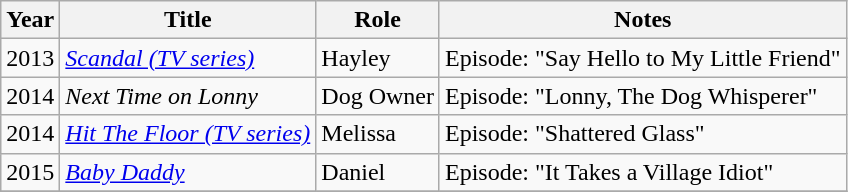<table class="wikitable sortable">
<tr>
<th>Year</th>
<th>Title</th>
<th>Role</th>
<th class="unsortable">Notes</th>
</tr>
<tr>
<td>2013</td>
<td><em><a href='#'>Scandal (TV series)</a></em></td>
<td>Hayley</td>
<td>Episode: "Say Hello to My Little Friend"</td>
</tr>
<tr>
<td>2014</td>
<td><em>Next Time on Lonny</em></td>
<td>Dog Owner</td>
<td>Episode: "Lonny, The Dog Whisperer"</td>
</tr>
<tr>
<td>2014</td>
<td><em><a href='#'>Hit The Floor (TV series)</a></em></td>
<td>Melissa</td>
<td>Episode: "Shattered Glass"</td>
</tr>
<tr>
<td>2015</td>
<td><em><a href='#'>Baby Daddy</a></em></td>
<td>Daniel</td>
<td>Episode: "It Takes a Village Idiot"</td>
</tr>
<tr>
</tr>
</table>
